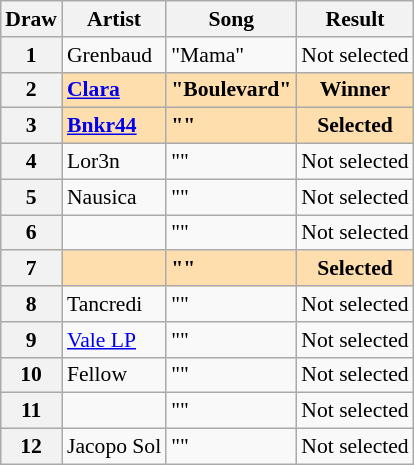<table class="wikitable sortable plainrowheaders" style="margin: 1em auto 1em auto; font-size:90%;">
<tr>
<th>Draw</th>
<th>Artist</th>
<th>Song</th>
<th>Result</th>
</tr>
<tr>
<th scope="row" style="text-align:center;">1</th>
<td>Grenbaud</td>
<td>"Mama"</td>
<td style="text-align:center;">Not selected</td>
</tr>
<tr style="font-weight:bold; background:#FFDEAD;">
<th scope="row" style="text-align:center;">2</th>
<td><a href='#'>Clara</a></td>
<td>"Boulevard"</td>
<td style="text-align:center;">Winner</td>
</tr>
<tr style="font-weight:bold; background:#FFDEAD;">
<th scope="row" style="text-align:center;">3</th>
<td><a href='#'>Bnkr44</a></td>
<td>""</td>
<td style="text-align:center;">Selected</td>
</tr>
<tr>
<th scope="row" style="text-align:center;">4</th>
<td>Lor3n</td>
<td>""</td>
<td style="text-align:center;">Not selected</td>
</tr>
<tr>
<th scope="row" style="text-align:center;">5</th>
<td>Nausica</td>
<td>""</td>
<td style="text-align:center;">Not selected</td>
</tr>
<tr>
<th scope="row" style="text-align:center;">6</th>
<td></td>
<td>""</td>
<td style="text-align:center;">Not selected</td>
</tr>
<tr style="font-weight:bold; background:#FFDEAD;">
<th scope="row" style="text-align:center;">7</th>
<td></td>
<td>""</td>
<td style="text-align:center;">Selected</td>
</tr>
<tr>
<th scope="row" style="text-align:center;">8</th>
<td>Tancredi</td>
<td>""</td>
<td style="text-align:center;">Not selected</td>
</tr>
<tr>
<th scope="row" style="text-align:center;">9</th>
<td><a href='#'>Vale LP</a></td>
<td>""</td>
<td style="text-align:center;">Not selected</td>
</tr>
<tr>
<th scope="row" style="text-align:center;">10</th>
<td>Fellow</td>
<td>""</td>
<td style="text-align:center;">Not selected</td>
</tr>
<tr>
<th scope="row" style="text-align:center;">11</th>
<td></td>
<td>""</td>
<td style="text-align:center;">Not selected</td>
</tr>
<tr>
<th scope="row" style="text-align:center;">12</th>
<td>Jacopo Sol</td>
<td>""</td>
<td style="text-align:center;">Not selected</td>
</tr>
</table>
